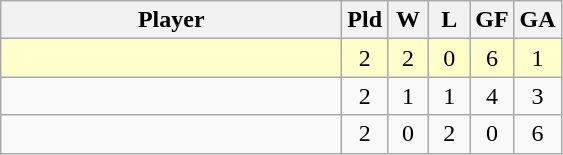<table class=wikitable style="text-align:center">
<tr>
<th width=220>Player</th>
<th width=20>Pld</th>
<th width=20>W</th>
<th width=20>L</th>
<th width=20>GF</th>
<th width=20>GA</th>
</tr>
<tr bgcolor=#ffffcc>
<td align=left></td>
<td>2</td>
<td>2</td>
<td>0</td>
<td>6</td>
<td>1</td>
</tr>
<tr>
<td align=left></td>
<td>2</td>
<td>1</td>
<td>1</td>
<td>4</td>
<td>3</td>
</tr>
<tr>
<td align=left></td>
<td>2</td>
<td>0</td>
<td>2</td>
<td>0</td>
<td>6</td>
</tr>
</table>
